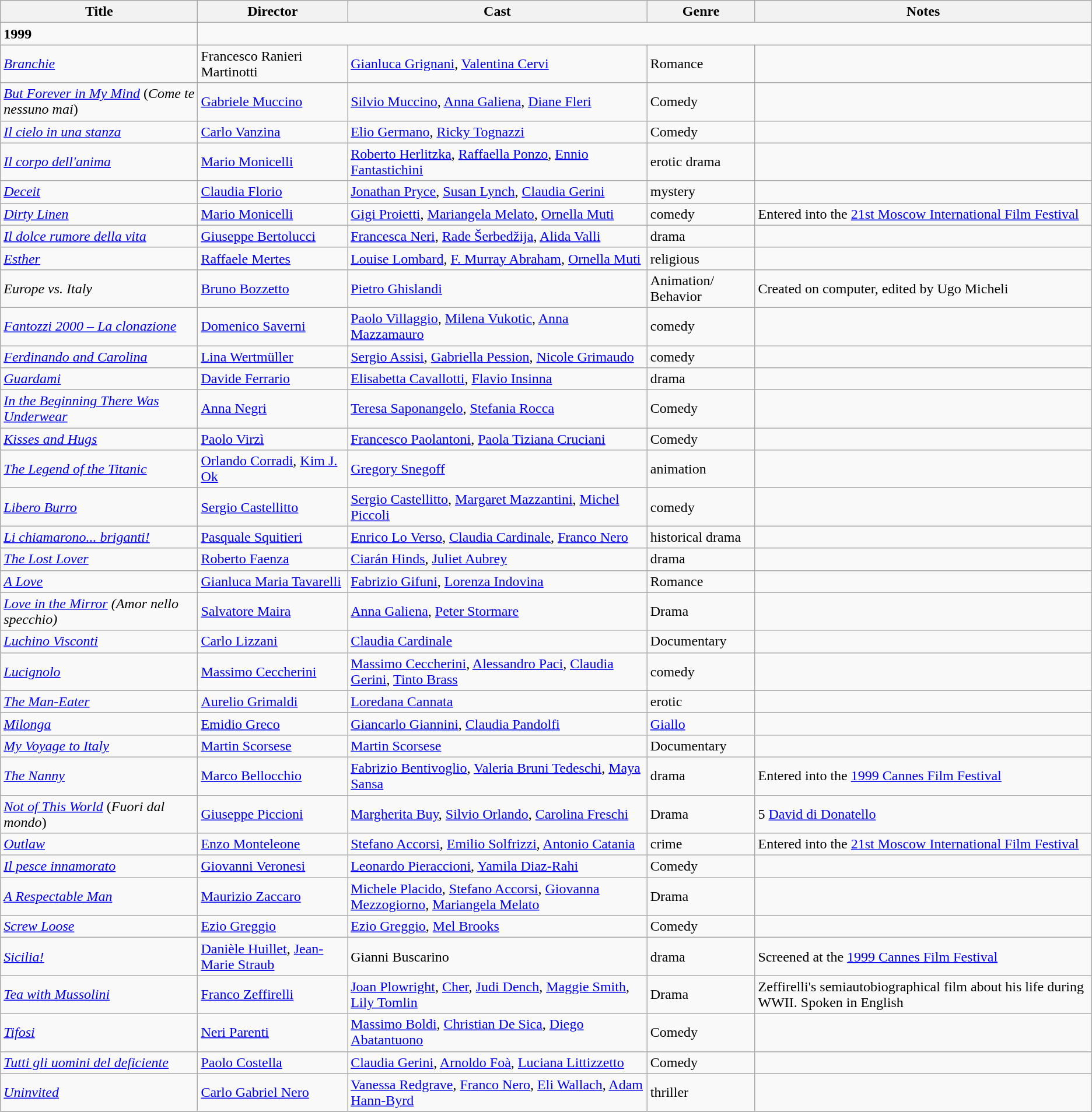<table class="wikitable">
<tr>
<th>Title</th>
<th>Director</th>
<th>Cast</th>
<th>Genre</th>
<th>Notes</th>
</tr>
<tr>
<td><strong>1999</strong></td>
</tr>
<tr>
<td><em><a href='#'>Branchie</a></em></td>
<td>Francesco Ranieri Martinotti</td>
<td><a href='#'>Gianluca Grignani</a>, <a href='#'>Valentina Cervi</a></td>
<td>Romance</td>
<td></td>
</tr>
<tr>
<td><em><a href='#'>But Forever in My Mind</a></em> (<em>Come te nessuno mai</em>)</td>
<td><a href='#'>Gabriele Muccino</a></td>
<td><a href='#'>Silvio Muccino</a>, <a href='#'>Anna Galiena</a>, <a href='#'>Diane Fleri</a></td>
<td>Comedy</td>
<td></td>
</tr>
<tr>
<td><em><a href='#'>Il cielo in una stanza</a></em></td>
<td><a href='#'>Carlo Vanzina</a></td>
<td><a href='#'>Elio Germano</a>, <a href='#'>Ricky Tognazzi</a></td>
<td>Comedy</td>
<td></td>
</tr>
<tr>
<td><em><a href='#'>Il corpo dell'anima</a></em></td>
<td><a href='#'>Mario Monicelli</a></td>
<td><a href='#'>Roberto Herlitzka</a>, <a href='#'>Raffaella Ponzo</a>, <a href='#'>Ennio Fantastichini</a></td>
<td>erotic drama</td>
<td></td>
</tr>
<tr>
<td><em><a href='#'>Deceit</a></em></td>
<td><a href='#'>Claudia Florio</a></td>
<td><a href='#'>Jonathan Pryce</a>, <a href='#'>Susan Lynch</a>, <a href='#'>Claudia Gerini</a></td>
<td>mystery</td>
<td></td>
</tr>
<tr>
<td><em><a href='#'>Dirty Linen</a></em></td>
<td><a href='#'>Mario Monicelli</a></td>
<td><a href='#'>Gigi Proietti</a>, <a href='#'>Mariangela Melato</a>, <a href='#'>Ornella Muti</a></td>
<td>comedy</td>
<td>Entered into the <a href='#'>21st Moscow International Film Festival</a></td>
</tr>
<tr>
<td><em><a href='#'>Il dolce rumore della vita</a></em></td>
<td><a href='#'>Giuseppe Bertolucci</a></td>
<td><a href='#'>Francesca Neri</a>, <a href='#'>Rade Šerbedžija</a>, <a href='#'>Alida Valli</a></td>
<td>drama</td>
<td></td>
</tr>
<tr>
<td><em><a href='#'>Esther</a></em></td>
<td><a href='#'>Raffaele Mertes</a></td>
<td><a href='#'>Louise Lombard</a>, <a href='#'>F. Murray Abraham</a>, <a href='#'>Ornella Muti</a></td>
<td>religious</td>
<td></td>
</tr>
<tr>
<td><em> Europe vs. Italy </em></td>
<td><a href='#'>Bruno Bozzetto</a></td>
<td><a href='#'>Pietro Ghislandi</a></td>
<td>Animation/ Behavior</td>
<td>Created on computer, edited by Ugo Micheli</td>
</tr>
<tr>
<td><em><a href='#'>Fantozzi 2000 – La clonazione</a></em></td>
<td><a href='#'>Domenico Saverni</a></td>
<td><a href='#'>Paolo Villaggio</a>, <a href='#'>Milena Vukotic</a>, <a href='#'>Anna Mazzamauro</a></td>
<td>comedy</td>
<td></td>
</tr>
<tr>
<td><em><a href='#'>Ferdinando and Carolina</a></em></td>
<td><a href='#'>Lina Wertmüller</a></td>
<td><a href='#'>Sergio Assisi</a>, <a href='#'>Gabriella Pession</a>, <a href='#'>Nicole Grimaudo</a></td>
<td>comedy</td>
<td></td>
</tr>
<tr>
<td><em><a href='#'>Guardami</a></em></td>
<td><a href='#'>Davide Ferrario</a></td>
<td><a href='#'>Elisabetta Cavallotti</a>, <a href='#'>Flavio Insinna</a></td>
<td>drama</td>
<td></td>
</tr>
<tr>
<td><em><a href='#'>In the Beginning There Was Underwear</a></em></td>
<td><a href='#'>Anna Negri</a></td>
<td><a href='#'>Teresa Saponangelo</a>, <a href='#'>Stefania Rocca</a></td>
<td>Comedy</td>
<td></td>
</tr>
<tr>
<td><em><a href='#'>Kisses and Hugs</a></em></td>
<td><a href='#'>Paolo Virzì</a></td>
<td><a href='#'>Francesco Paolantoni</a>, <a href='#'>Paola Tiziana Cruciani</a></td>
<td>Comedy</td>
<td></td>
</tr>
<tr>
<td><em><a href='#'>The Legend of the Titanic</a></em></td>
<td><a href='#'>Orlando Corradi</a>, <a href='#'>Kim J. Ok</a></td>
<td><a href='#'>Gregory Snegoff</a></td>
<td>animation</td>
<td></td>
</tr>
<tr>
<td><em><a href='#'>Libero Burro</a></em></td>
<td><a href='#'>Sergio Castellitto</a></td>
<td><a href='#'>Sergio Castellitto</a>, <a href='#'>Margaret Mazzantini</a>, <a href='#'>Michel Piccoli</a></td>
<td>comedy</td>
<td></td>
</tr>
<tr>
<td><em><a href='#'>Li chiamarono... briganti!</a></em></td>
<td><a href='#'>Pasquale Squitieri</a></td>
<td><a href='#'>Enrico Lo Verso</a>, <a href='#'>Claudia Cardinale</a>, <a href='#'>Franco Nero</a></td>
<td>historical drama</td>
<td></td>
</tr>
<tr>
<td><em><a href='#'>The Lost Lover</a></em></td>
<td><a href='#'>Roberto Faenza</a></td>
<td><a href='#'>Ciarán Hinds</a>, <a href='#'>Juliet Aubrey</a></td>
<td>drama</td>
<td></td>
</tr>
<tr>
<td><em><a href='#'>A Love</a></em></td>
<td><a href='#'>Gianluca Maria Tavarelli</a></td>
<td><a href='#'>Fabrizio Gifuni</a>, <a href='#'>Lorenza Indovina</a></td>
<td>Romance</td>
<td></td>
</tr>
<tr>
<td><em><a href='#'>Love in the Mirror</a> (Amor nello specchio)</em></td>
<td><a href='#'>Salvatore Maira</a></td>
<td><a href='#'>Anna Galiena</a>, <a href='#'>Peter Stormare</a></td>
<td>Drama</td>
</tr>
<tr>
<td><em><a href='#'>Luchino Visconti</a></em></td>
<td><a href='#'>Carlo Lizzani</a></td>
<td><a href='#'>Claudia Cardinale</a></td>
<td>Documentary</td>
<td></td>
</tr>
<tr>
<td><em><a href='#'>Lucignolo</a></em></td>
<td><a href='#'>Massimo Ceccherini</a></td>
<td><a href='#'>Massimo Ceccherini</a>, <a href='#'>Alessandro Paci</a>, <a href='#'>Claudia Gerini</a>, <a href='#'>Tinto Brass</a></td>
<td>comedy</td>
<td></td>
</tr>
<tr>
<td><em><a href='#'>The Man-Eater</a></em></td>
<td><a href='#'>Aurelio Grimaldi</a></td>
<td><a href='#'>Loredana Cannata</a></td>
<td>erotic</td>
<td></td>
</tr>
<tr>
<td><em><a href='#'>Milonga</a></em></td>
<td><a href='#'>Emidio Greco</a></td>
<td><a href='#'>Giancarlo Giannini</a>, <a href='#'>Claudia Pandolfi</a></td>
<td><a href='#'>Giallo</a></td>
<td></td>
</tr>
<tr>
<td><em><a href='#'>My Voyage to Italy</a></em></td>
<td><a href='#'>Martin Scorsese</a></td>
<td><a href='#'>Martin Scorsese</a></td>
<td>Documentary</td>
<td></td>
</tr>
<tr>
<td><em><a href='#'>The Nanny</a></em></td>
<td><a href='#'>Marco Bellocchio</a></td>
<td><a href='#'>Fabrizio Bentivoglio</a>, <a href='#'>Valeria Bruni Tedeschi</a>, <a href='#'>Maya Sansa</a></td>
<td>drama</td>
<td>Entered into the <a href='#'>1999 Cannes Film Festival</a></td>
</tr>
<tr>
<td><em><a href='#'>Not of This World</a></em> (<em>Fuori dal mondo</em>)</td>
<td><a href='#'>Giuseppe Piccioni</a></td>
<td><a href='#'>Margherita Buy</a>, <a href='#'>Silvio Orlando</a>, <a href='#'>Carolina Freschi</a></td>
<td>Drama</td>
<td>5 <a href='#'>David di Donatello</a></td>
</tr>
<tr>
<td><em><a href='#'>Outlaw</a></em></td>
<td><a href='#'>Enzo Monteleone</a></td>
<td><a href='#'>Stefano Accorsi</a>, <a href='#'>Emilio Solfrizzi</a>, <a href='#'>Antonio Catania</a></td>
<td>crime</td>
<td>Entered into the <a href='#'>21st Moscow International Film Festival</a></td>
</tr>
<tr>
<td><em><a href='#'>Il pesce innamorato</a></em></td>
<td><a href='#'>Giovanni Veronesi</a></td>
<td><a href='#'>Leonardo Pieraccioni</a>, <a href='#'>Yamila Diaz-Rahi</a></td>
<td>Comedy</td>
<td></td>
</tr>
<tr>
<td><em><a href='#'>A Respectable Man</a></em></td>
<td><a href='#'>Maurizio Zaccaro</a></td>
<td><a href='#'>Michele Placido</a>, <a href='#'>Stefano Accorsi</a>, <a href='#'>Giovanna Mezzogiorno</a>, <a href='#'>Mariangela Melato</a></td>
<td>Drama</td>
<td></td>
</tr>
<tr>
<td><em><a href='#'>Screw Loose</a></em></td>
<td><a href='#'>Ezio Greggio</a></td>
<td><a href='#'>Ezio Greggio</a>, <a href='#'>Mel Brooks</a></td>
<td>Comedy</td>
<td></td>
</tr>
<tr>
<td><em><a href='#'>Sicilia!</a></em></td>
<td><a href='#'>Danièle Huillet</a>, <a href='#'>Jean-Marie Straub</a></td>
<td>Gianni Buscarino</td>
<td>drama</td>
<td>Screened at the <a href='#'>1999 Cannes Film Festival</a></td>
</tr>
<tr>
<td><em><a href='#'>Tea with Mussolini</a></em></td>
<td><a href='#'>Franco Zeffirelli</a></td>
<td><a href='#'>Joan Plowright</a>, <a href='#'>Cher</a>, <a href='#'>Judi Dench</a>, <a href='#'>Maggie Smith</a>, <a href='#'>Lily Tomlin</a></td>
<td>Drama</td>
<td>Zeffirelli's semiautobiographical film about his life during WWII. Spoken in English</td>
</tr>
<tr>
<td><em><a href='#'>Tifosi</a></em></td>
<td><a href='#'>Neri Parenti</a></td>
<td><a href='#'>Massimo Boldi</a>, <a href='#'>Christian De Sica</a>, <a href='#'>Diego Abatantuono</a></td>
<td>Comedy</td>
<td></td>
</tr>
<tr>
<td><em><a href='#'>Tutti gli uomini del deficiente</a></em></td>
<td><a href='#'>Paolo Costella</a></td>
<td><a href='#'>Claudia Gerini</a>, <a href='#'>Arnoldo Foà</a>, <a href='#'>Luciana Littizzetto</a></td>
<td>Comedy</td>
<td></td>
</tr>
<tr>
<td><em><a href='#'>Uninvited</a></em></td>
<td><a href='#'>Carlo Gabriel Nero</a></td>
<td><a href='#'>Vanessa Redgrave</a>, <a href='#'>Franco Nero</a>, <a href='#'>Eli Wallach</a>, <a href='#'>Adam Hann-Byrd</a></td>
<td>thriller</td>
<td></td>
</tr>
<tr>
</tr>
</table>
